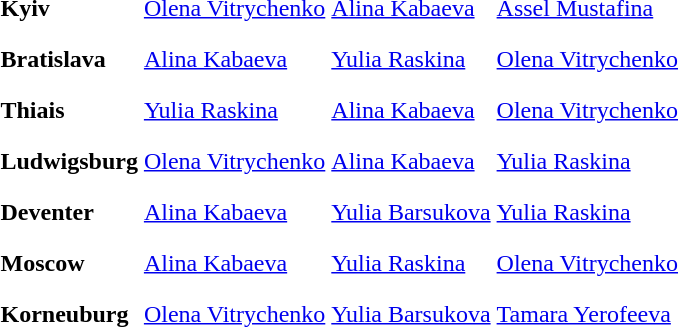<table>
<tr>
<th scope=row style="text-align:left">Kyiv</th>
<td style="height:30px;"> <a href='#'>Olena Vitrychenko</a></td>
<td style="height:30px;"> <a href='#'>Alina Kabaeva</a></td>
<td style="height:30px;"> <a href='#'>Assel Mustafina</a></td>
</tr>
<tr>
<th scope=row style="text-align:left">Bratislava</th>
<td style="height:30px;"> <a href='#'>Alina Kabaeva</a></td>
<td style="height:30px;"> <a href='#'>Yulia Raskina</a></td>
<td style="height:30px;"> <a href='#'>Olena Vitrychenko</a></td>
</tr>
<tr>
<th scope=row style="text-align:left">Thiais</th>
<td style="height:30px;"> <a href='#'>Yulia Raskina</a></td>
<td style="height:30px;"> <a href='#'>Alina Kabaeva</a></td>
<td style="height:30px;"> <a href='#'>Olena Vitrychenko</a></td>
</tr>
<tr>
<th scope=row style="text-align:left">Ludwigsburg</th>
<td style="height:30px;"> <a href='#'>Olena Vitrychenko</a></td>
<td style="height:30px;"> <a href='#'>Alina Kabaeva</a></td>
<td style="height:30px;"> <a href='#'>Yulia Raskina</a></td>
</tr>
<tr>
<th scope=row style="text-align:left">Deventer</th>
<td style="height:30px;"> <a href='#'>Alina Kabaeva</a></td>
<td style="height:30px;"> <a href='#'>Yulia Barsukova</a></td>
<td style="height:30px;"> <a href='#'>Yulia Raskina</a></td>
</tr>
<tr>
<th scope=row style="text-align:left">Moscow</th>
<td style="height:30px;"> <a href='#'>Alina Kabaeva</a></td>
<td style="height:30px;"> <a href='#'>Yulia Raskina</a></td>
<td style="height:30px;"> <a href='#'>Olena Vitrychenko</a></td>
</tr>
<tr>
<th scope=row style="text-align:left">Korneuburg</th>
<td style="height:30px;"> <a href='#'>Olena Vitrychenko</a></td>
<td style="height:30px;"> <a href='#'>Yulia Barsukova</a></td>
<td style="height:30px;"> <a href='#'>Tamara Yerofeeva</a></td>
</tr>
<tr>
</tr>
</table>
